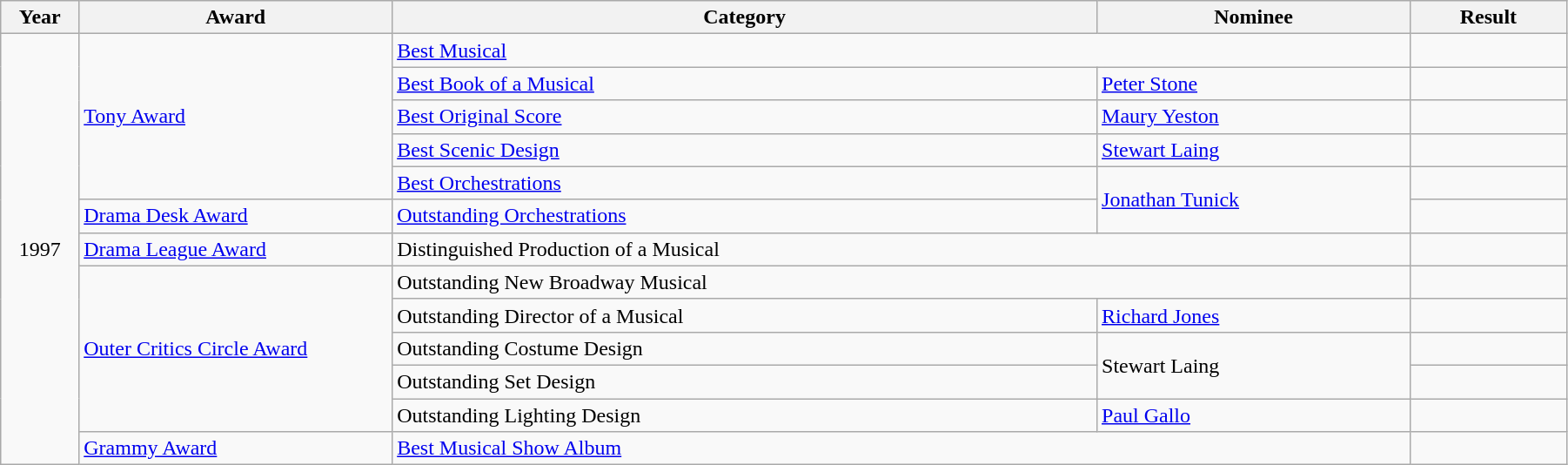<table class="wikitable" width="95%">
<tr>
<th width="5%">Year</th>
<th width="20%">Award</th>
<th width="45%">Category</th>
<th width="20%">Nominee</th>
<th width="10%">Result</th>
</tr>
<tr>
<td rowspan="13" align="center">1997</td>
<td rowspan="5"><a href='#'>Tony Award</a></td>
<td colspan="2"><a href='#'>Best Musical</a></td>
<td></td>
</tr>
<tr>
<td><a href='#'>Best Book of a Musical</a></td>
<td><a href='#'>Peter Stone</a></td>
<td></td>
</tr>
<tr>
<td><a href='#'>Best Original Score</a></td>
<td><a href='#'>Maury Yeston</a></td>
<td></td>
</tr>
<tr>
<td><a href='#'>Best Scenic Design</a></td>
<td><a href='#'>Stewart Laing</a></td>
<td></td>
</tr>
<tr>
<td><a href='#'>Best Orchestrations</a></td>
<td rowspan="2"><a href='#'>Jonathan Tunick</a></td>
<td></td>
</tr>
<tr>
<td><a href='#'>Drama Desk Award</a></td>
<td><a href='#'>Outstanding Orchestrations</a></td>
<td></td>
</tr>
<tr>
<td><a href='#'>Drama League Award</a></td>
<td colspan="2">Distinguished Production of a Musical</td>
<td></td>
</tr>
<tr>
<td rowspan="5"><a href='#'>Outer Critics Circle Award</a></td>
<td colspan="2">Outstanding New Broadway Musical</td>
<td></td>
</tr>
<tr>
<td>Outstanding Director of a Musical</td>
<td><a href='#'>Richard Jones</a></td>
<td></td>
</tr>
<tr>
<td>Outstanding Costume Design</td>
<td rowspan="2">Stewart Laing</td>
<td></td>
</tr>
<tr>
<td>Outstanding Set Design</td>
<td></td>
</tr>
<tr>
<td>Outstanding Lighting Design</td>
<td><a href='#'>Paul Gallo</a></td>
<td></td>
</tr>
<tr>
<td><a href='#'>Grammy Award</a></td>
<td colspan="2"><a href='#'>Best Musical Show Album</a></td>
<td></td>
</tr>
</table>
